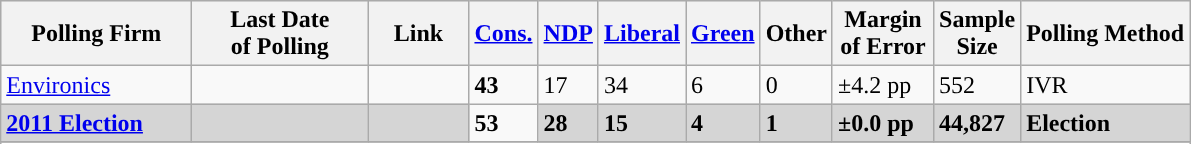<table class="wikitable sortable">
<tr style="background:#e9e9e9;">
<th style="width:120px">Polling Firm</th>
<th style="width:110px">Last Date<br>of Polling</th>
<th style="width:60px" class="unsortable">Link</th>
<th style="background-color:"><strong><a href='#'>Cons.</a></strong></th>
<th style="background-color:"><strong><a href='#'>NDP</a></strong></th>
<th style="background-color:"><strong><a href='#'>Liberal</a></strong></th>
<th style="background-color:"><strong><a href='#'>Green</a></strong></th>
<th style="background-color:"><strong>Other</strong></th>
<th style="width:60px;" class=unsortable>Margin<br>of Error</th>
<th style="width:50px;" class=unsortable>Sample<br>Size</th>
<th class=unsortable>Polling Method</th>
</tr>
<tr>
<td><a href='#'>Environics</a></td>
<td></td>
<td></td>
<td><strong>43</strong></td>
<td>17</td>
<td>34</td>
<td>6</td>
<td>0</td>
<td>±4.2 pp</td>
<td>552</td>
<td>IVR</td>
</tr>
<tr>
<td style="background:#D5D5D5"><strong><a href='#'>2011 Election</a></strong></td>
<td style="background:#D5D5D5"><strong></strong></td>
<td style="background:#D5D5D5"></td>
<td><strong>53</strong></td>
<td style="background:#D5D5D5"><strong>28</strong></td>
<td style="background:#D5D5D5"><strong>15</strong></td>
<td style="background:#D5D5D5"><strong>4</strong></td>
<td style="background:#D5D5D5"><strong>1</strong></td>
<td style="background:#D5D5D5"><strong>±0.0 pp</strong></td>
<td style="background:#D5D5D5"><strong>44,827</strong></td>
<td style="background:#D5D5D5"><strong>Election</strong></td>
</tr>
<tr>
</tr>
<tr>
</tr>
</table>
